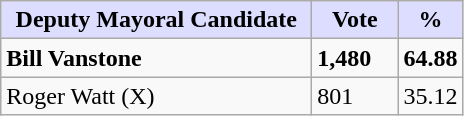<table class="wikitable">
<tr>
<th style="background:#ddf; width:200px;">Deputy Mayoral Candidate</th>
<th style="background:#ddf; width:50px;">Vote</th>
<th style="background:#ddf; width:30px;">%</th>
</tr>
<tr>
<td><strong>Bill Vanstone</strong></td>
<td><strong>1,480</strong></td>
<td><strong>64.88</strong></td>
</tr>
<tr>
<td>Roger Watt (X)</td>
<td>801</td>
<td>35.12</td>
</tr>
</table>
